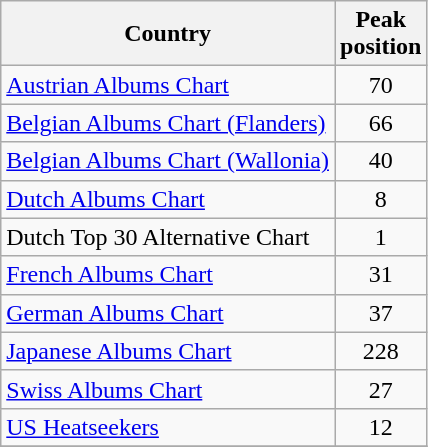<table class="wikitable">
<tr>
<th align="left">Country</th>
<th align="left">Peak<br>position</th>
</tr>
<tr>
<td align="left"><a href='#'>Austrian Albums Chart</a></td>
<td style="text-align:center;">70</td>
</tr>
<tr>
<td align="left"><a href='#'>Belgian Albums Chart (Flanders)</a></td>
<td style="text-align:center;">66</td>
</tr>
<tr>
<td align="left"><a href='#'>Belgian Albums Chart (Wallonia)</a></td>
<td style="text-align:center;">40</td>
</tr>
<tr>
<td align="left"><a href='#'>Dutch Albums Chart</a></td>
<td style="text-align:center;">8</td>
</tr>
<tr>
<td align="left">Dutch Top 30 Alternative Chart</td>
<td style="text-align:center;">1</td>
</tr>
<tr>
<td align="left"><a href='#'>French Albums Chart</a></td>
<td style="text-align:center;">31</td>
</tr>
<tr>
<td align="left"><a href='#'>German Albums Chart</a></td>
<td style="text-align:center;">37</td>
</tr>
<tr>
<td align="left"><a href='#'>Japanese Albums Chart</a></td>
<td style="text-align:center;">228</td>
</tr>
<tr>
<td align="left"><a href='#'>Swiss Albums Chart</a></td>
<td style="text-align:center;">27</td>
</tr>
<tr>
<td align="left"><a href='#'>US Heatseekers</a></td>
<td style="text-align:center;">12</td>
</tr>
<tr>
</tr>
</table>
